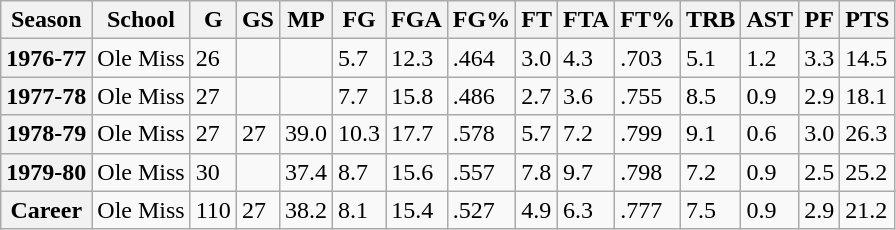<table class="wikitable sortable mw-collapsible">
<tr>
<th>Season</th>
<th>School</th>
<th>G</th>
<th>GS</th>
<th>MP</th>
<th>FG</th>
<th>FGA</th>
<th>FG%</th>
<th>FT</th>
<th>FTA</th>
<th>FT%</th>
<th>TRB</th>
<th>AST</th>
<th>PF</th>
<th>PTS</th>
</tr>
<tr>
<th>1976-77</th>
<td>Ole Miss</td>
<td>26</td>
<td></td>
<td></td>
<td>5.7</td>
<td>12.3</td>
<td>.464</td>
<td>3.0</td>
<td>4.3</td>
<td>.703</td>
<td>5.1</td>
<td>1.2</td>
<td>3.3</td>
<td>14.5</td>
</tr>
<tr>
<th>1977-78</th>
<td>Ole Miss</td>
<td>27</td>
<td></td>
<td></td>
<td>7.7</td>
<td>15.8</td>
<td>.486</td>
<td>2.7</td>
<td>3.6</td>
<td>.755</td>
<td>8.5</td>
<td>0.9</td>
<td>2.9</td>
<td>18.1</td>
</tr>
<tr>
<th>1978-79</th>
<td>Ole Miss</td>
<td>27</td>
<td>27</td>
<td>39.0</td>
<td>10.3</td>
<td>17.7</td>
<td>.578</td>
<td>5.7</td>
<td>7.2</td>
<td>.799</td>
<td>9.1</td>
<td>0.6</td>
<td>3.0</td>
<td>26.3</td>
</tr>
<tr>
<th>1979-80</th>
<td>Ole Miss</td>
<td>30</td>
<td></td>
<td>37.4</td>
<td>8.7</td>
<td>15.6</td>
<td>.557</td>
<td>7.8</td>
<td>9.7</td>
<td>.798</td>
<td>7.2</td>
<td>0.9</td>
<td>2.5</td>
<td>25.2</td>
</tr>
<tr>
<th>Career</th>
<td>Ole Miss</td>
<td>110</td>
<td>27</td>
<td>38.2</td>
<td>8.1</td>
<td>15.4</td>
<td>.527</td>
<td>4.9</td>
<td>6.3</td>
<td>.777</td>
<td>7.5</td>
<td>0.9</td>
<td>2.9</td>
<td>21.2</td>
</tr>
</table>
